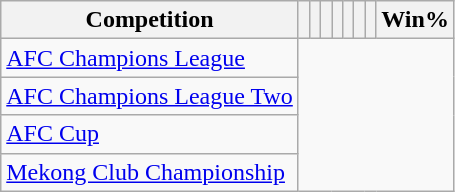<table class="wikitable collapsible collapsed">
<tr>
<th>Competition</th>
<th></th>
<th></th>
<th></th>
<th></th>
<th></th>
<th></th>
<th></th>
<th>Win%</th>
</tr>
<tr>
<td align=left><a href='#'>AFC Champions League</a><br></td>
</tr>
<tr>
<td align=left><a href='#'>AFC Champions League Two</a><br></td>
</tr>
<tr>
<td align=left><a href='#'>AFC Cup</a><br></td>
</tr>
<tr>
<td align=left><a href='#'>Mekong Club Championship</a><br></td>
</tr>
</table>
